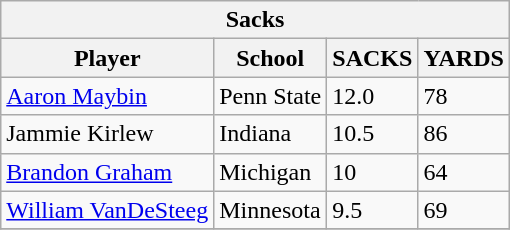<table class="wikitable">
<tr>
<th colspan="7" align="center">Sacks</th>
</tr>
<tr>
<th>Player</th>
<th>School</th>
<th>SACKS</th>
<th>YARDS</th>
</tr>
<tr>
<td><a href='#'>Aaron Maybin</a></td>
<td>Penn State</td>
<td>12.0</td>
<td>78</td>
</tr>
<tr>
<td>Jammie Kirlew</td>
<td>Indiana</td>
<td>10.5</td>
<td>86</td>
</tr>
<tr>
<td><a href='#'>Brandon Graham</a></td>
<td>Michigan</td>
<td>10</td>
<td>64</td>
</tr>
<tr>
<td><a href='#'>William VanDeSteeg</a></td>
<td>Minnesota</td>
<td>9.5</td>
<td>69</td>
</tr>
<tr>
</tr>
</table>
